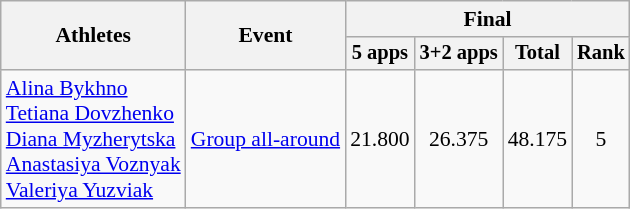<table class="wikitable" style="font-size:90%">
<tr>
<th rowspan="2">Athletes</th>
<th rowspan="2">Event</th>
<th colspan="4">Final</th>
</tr>
<tr style="font-size:95%">
<th>5 apps</th>
<th>3+2 apps</th>
<th>Total</th>
<th>Rank</th>
</tr>
<tr align=center>
<td align=left><a href='#'>Alina Bykhno</a><br><a href='#'>Tetiana Dovzhenko</a><br><a href='#'>Diana Myzherytska</a><br><a href='#'>Anastasiya Voznyak</a><br><a href='#'>Valeriya Yuzviak</a></td>
<td align=left><a href='#'>Group all-around</a></td>
<td>21.800</td>
<td>26.375</td>
<td>48.175</td>
<td>5</td>
</tr>
</table>
